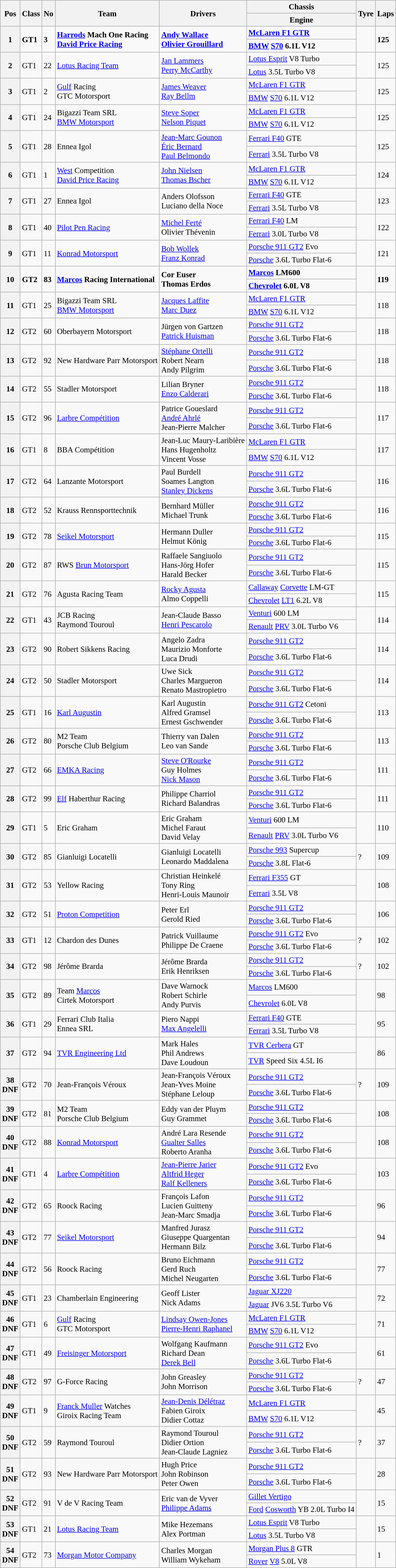<table class="wikitable" style="font-size: 95%;">
<tr>
<th rowspan=2>Pos</th>
<th rowspan=2>Class</th>
<th rowspan=2>No</th>
<th rowspan=2>Team</th>
<th rowspan=2>Drivers</th>
<th>Chassis</th>
<th rowspan=2>Tyre</th>
<th rowspan=2>Laps</th>
</tr>
<tr>
<th>Engine</th>
</tr>
<tr style="font-weight:bold">
<th rowspan=2>1</th>
<td rowspan=2>GT1</td>
<td rowspan=2>3</td>
<td rowspan=2> <a href='#'>Harrods</a> Mach One Racing<br> <a href='#'>David Price Racing</a></td>
<td rowspan=2> <a href='#'>Andy Wallace</a><br> <a href='#'>Olivier Grouillard</a></td>
<td><a href='#'>McLaren F1 GTR</a></td>
<td rowspan=2></td>
<td rowspan=2>125</td>
</tr>
<tr style="font-weight:bold">
<td><a href='#'>BMW</a> <a href='#'>S70</a> 6.1L V12</td>
</tr>
<tr>
<th rowspan=2>2</th>
<td rowspan=2>GT1</td>
<td rowspan=2>22</td>
<td rowspan=2> <a href='#'>Lotus Racing Team</a></td>
<td rowspan=2> <a href='#'>Jan Lammers</a><br> <a href='#'>Perry McCarthy</a></td>
<td><a href='#'>Lotus Esprit</a> V8 Turbo</td>
<td rowspan=2></td>
<td rowspan=2>125</td>
</tr>
<tr>
<td><a href='#'>Lotus</a> 3.5L Turbo V8</td>
</tr>
<tr>
<th rowspan=2>3</th>
<td rowspan=2>GT1</td>
<td rowspan=2>2</td>
<td rowspan=2> <a href='#'>Gulf</a> Racing<br> GTC Motorsport</td>
<td rowspan=2> <a href='#'>James Weaver</a><br> <a href='#'>Ray Bellm</a></td>
<td><a href='#'>McLaren F1 GTR</a></td>
<td rowspan=2></td>
<td rowspan=2>125</td>
</tr>
<tr>
<td><a href='#'>BMW</a> <a href='#'>S70</a> 6.1L V12</td>
</tr>
<tr>
<th rowspan=2>4</th>
<td rowspan=2>GT1</td>
<td rowspan=2>24</td>
<td rowspan=2> Bigazzi Team SRL<br> <a href='#'>BMW Motorsport</a></td>
<td rowspan=2> <a href='#'>Steve Soper</a><br> <a href='#'>Nelson Piquet</a></td>
<td><a href='#'>McLaren F1 GTR</a></td>
<td rowspan=2></td>
<td rowspan=2>125</td>
</tr>
<tr>
<td><a href='#'>BMW</a> <a href='#'>S70</a> 6.1L V12</td>
</tr>
<tr>
<th rowspan=2>5</th>
<td rowspan=2>GT1</td>
<td rowspan=2>28</td>
<td rowspan=2> Ennea Igol</td>
<td rowspan=2> <a href='#'>Jean-Marc Gounon</a><br> <a href='#'>Éric Bernard</a><br> <a href='#'>Paul Belmondo</a></td>
<td><a href='#'>Ferrari F40</a> GTE</td>
<td rowspan=2></td>
<td rowspan=2>125</td>
</tr>
<tr>
<td><a href='#'>Ferrari</a> 3.5L Turbo V8</td>
</tr>
<tr>
<th rowspan=2>6</th>
<td rowspan=2>GT1</td>
<td rowspan=2>1</td>
<td rowspan=2> <a href='#'>West</a> Competition<br> <a href='#'>David Price Racing</a></td>
<td rowspan=2> <a href='#'>John Nielsen</a><br> <a href='#'>Thomas Bscher</a></td>
<td><a href='#'>McLaren F1 GTR</a></td>
<td rowspan=2></td>
<td rowspan=2>124</td>
</tr>
<tr>
<td><a href='#'>BMW</a> <a href='#'>S70</a> 6.1L V12</td>
</tr>
<tr>
<th rowspan=2>7</th>
<td rowspan=2>GT1</td>
<td rowspan=2>27</td>
<td rowspan=2> Ennea Igol</td>
<td rowspan=2> Anders Olofsson<br> Luciano della Noce</td>
<td><a href='#'>Ferrari F40</a> GTE</td>
<td rowspan=2></td>
<td rowspan=2>123</td>
</tr>
<tr>
<td><a href='#'>Ferrari</a> 3.5L Turbo V8</td>
</tr>
<tr>
<th rowspan=2>8</th>
<td rowspan=2>GT1</td>
<td rowspan=2>40</td>
<td rowspan=2> <a href='#'>Pilot Pen Racing</a></td>
<td rowspan=2> <a href='#'>Michel Ferté</a><br> Olivier Thévenin</td>
<td><a href='#'>Ferrari F40</a> LM</td>
<td rowspan=2></td>
<td rowspan=2>122</td>
</tr>
<tr>
<td><a href='#'>Ferrari</a> 3.0L Turbo V8</td>
</tr>
<tr>
<th rowspan=2>9</th>
<td rowspan=2>GT1</td>
<td rowspan=2>11</td>
<td rowspan=2> <a href='#'>Konrad Motorsport</a></td>
<td rowspan=2> <a href='#'>Bob Wollek</a><br> <a href='#'>Franz Konrad</a></td>
<td><a href='#'>Porsche 911 GT2</a> Evo</td>
<td rowspan=2></td>
<td rowspan=2>121</td>
</tr>
<tr>
<td><a href='#'>Porsche</a> 3.6L Turbo Flat-6</td>
</tr>
<tr style="font-weight:bold">
<th rowspan=2>10</th>
<td rowspan=2>GT2</td>
<td rowspan=2>83</td>
<td rowspan=2> <a href='#'>Marcos</a> Racing International</td>
<td rowspan=2> Cor Euser<br> Thomas Erdos</td>
<td><a href='#'>Marcos</a> LM600</td>
<td rowspan=2></td>
<td rowspan=2>119</td>
</tr>
<tr style="font-weight:bold">
<td><a href='#'>Chevrolet</a> 6.0L V8</td>
</tr>
<tr>
<th rowspan=2>11</th>
<td rowspan=2>GT1</td>
<td rowspan=2>25</td>
<td rowspan=2> Bigazzi Team SRL<br> <a href='#'>BMW Motorsport</a></td>
<td rowspan=2> <a href='#'>Jacques Laffite</a><br> <a href='#'>Marc Duez</a></td>
<td><a href='#'>McLaren F1 GTR</a></td>
<td rowspan=2></td>
<td rowspan=2>118</td>
</tr>
<tr>
<td><a href='#'>BMW</a> <a href='#'>S70</a> 6.1L V12</td>
</tr>
<tr>
<th rowspan=2>12</th>
<td rowspan=2>GT2</td>
<td rowspan=2>60</td>
<td rowspan=2> Oberbayern Motorsport</td>
<td rowspan=2> Jürgen von Gartzen<br> <a href='#'>Patrick Huisman</a></td>
<td><a href='#'>Porsche 911 GT2</a></td>
<td rowspan=2></td>
<td rowspan=2>118</td>
</tr>
<tr>
<td><a href='#'>Porsche</a> 3.6L Turbo Flat-6</td>
</tr>
<tr>
<th rowspan=2>13</th>
<td rowspan=2>GT2</td>
<td rowspan=2>92</td>
<td rowspan=2> New Hardware Parr Motorsport</td>
<td rowspan=2> <a href='#'>Stéphane Ortelli</a><br> Robert Nearn<br> Andy Pilgrim</td>
<td><a href='#'>Porsche 911 GT2</a></td>
<td rowspan=2></td>
<td rowspan=2>118</td>
</tr>
<tr>
<td><a href='#'>Porsche</a> 3.6L Turbo Flat-6</td>
</tr>
<tr>
<th rowspan=2>14</th>
<td rowspan=2>GT2</td>
<td rowspan=2>55</td>
<td rowspan=2> Stadler Motorsport</td>
<td rowspan=2> Lilian Bryner<br> <a href='#'>Enzo Calderari</a></td>
<td><a href='#'>Porsche 911 GT2</a></td>
<td rowspan=2></td>
<td rowspan=2>118</td>
</tr>
<tr>
<td><a href='#'>Porsche</a> 3.6L Turbo Flat-6</td>
</tr>
<tr>
<th rowspan=2>15</th>
<td rowspan=2>GT2</td>
<td rowspan=2>96</td>
<td rowspan=2> <a href='#'>Larbre Compétition</a></td>
<td rowspan=2> Patrice Goueslard<br> <a href='#'>André Ahrlé</a><br> Jean-Pierre Malcher</td>
<td><a href='#'>Porsche 911 GT2</a></td>
<td rowspan=2></td>
<td rowspan=2>117</td>
</tr>
<tr>
<td><a href='#'>Porsche</a> 3.6L Turbo Flat-6</td>
</tr>
<tr>
<th rowspan=2>16</th>
<td rowspan=2>GT1</td>
<td rowspan=2>8</td>
<td rowspan=2> BBA Compétition</td>
<td rowspan=2> Jean-Luc Maury-Laribière<br> Hans Hugenholtz<br> Vincent Vosse</td>
<td><a href='#'>McLaren F1 GTR</a></td>
<td rowspan=2></td>
<td rowspan=2>117</td>
</tr>
<tr>
<td><a href='#'>BMW</a> <a href='#'>S70</a> 6.1L V12</td>
</tr>
<tr>
<th rowspan=2>17</th>
<td rowspan=2>GT2</td>
<td rowspan=2>64</td>
<td rowspan=2> Lanzante Motorsport</td>
<td rowspan=2> Paul Burdell<br> Soames Langton<br> <a href='#'>Stanley Dickens</a></td>
<td><a href='#'>Porsche 911 GT2</a></td>
<td rowspan=2></td>
<td rowspan=2>116</td>
</tr>
<tr>
<td><a href='#'>Porsche</a> 3.6L Turbo Flat-6</td>
</tr>
<tr>
<th rowspan=2>18</th>
<td rowspan=2>GT2</td>
<td rowspan=2>52</td>
<td rowspan=2> Krauss Rennsporttechnik</td>
<td rowspan=2> Bernhard Müller<br> Michael Trunk</td>
<td><a href='#'>Porsche 911 GT2</a></td>
<td rowspan=2></td>
<td rowspan=2>116</td>
</tr>
<tr>
<td><a href='#'>Porsche</a> 3.6L Turbo Flat-6</td>
</tr>
<tr>
<th rowspan=2>19</th>
<td rowspan=2>GT2</td>
<td rowspan=2>78</td>
<td rowspan=2> <a href='#'>Seikel Motorsport</a></td>
<td rowspan=2> Hermann Duller<br> Helmut König</td>
<td><a href='#'>Porsche 911 GT2</a></td>
<td rowspan=2></td>
<td rowspan=2>115</td>
</tr>
<tr>
<td><a href='#'>Porsche</a> 3.6L Turbo Flat-6</td>
</tr>
<tr>
<th rowspan=2>20</th>
<td rowspan=2>GT2</td>
<td rowspan=2>87</td>
<td rowspan=2> RWS <a href='#'>Brun Motorsport</a></td>
<td rowspan=2> Raffaele Sangiuolo<br> Hans-Jörg Hofer<br> Harald Becker</td>
<td><a href='#'>Porsche 911 GT2</a></td>
<td rowspan=2></td>
<td rowspan=2>115</td>
</tr>
<tr>
<td><a href='#'>Porsche</a> 3.6L Turbo Flat-6</td>
</tr>
<tr>
<th rowspan=2>21</th>
<td rowspan=2>GT2</td>
<td rowspan=2>76</td>
<td rowspan=2> Agusta Racing Team</td>
<td rowspan=2> <a href='#'>Rocky Agusta</a><br> Almo Coppelli</td>
<td><a href='#'>Callaway</a> <a href='#'>Corvette</a> LM-GT</td>
<td rowspan=2></td>
<td rowspan=2>115</td>
</tr>
<tr>
<td><a href='#'>Chevrolet</a> <a href='#'>LT1</a> 6.2L V8</td>
</tr>
<tr>
<th rowspan=2>22</th>
<td rowspan=2>GT1</td>
<td rowspan=2>43</td>
<td rowspan=2> JCB Racing<br> Raymond Touroul</td>
<td rowspan=2> Jean-Claude Basso<br> <a href='#'>Henri Pescarolo</a></td>
<td><a href='#'>Venturi</a> 600 LM</td>
<td rowspan=2></td>
<td rowspan=2>114</td>
</tr>
<tr>
<td><a href='#'>Renault</a> <a href='#'>PRV</a> 3.0L Turbo V6</td>
</tr>
<tr>
<th rowspan=2>23</th>
<td rowspan=2>GT2</td>
<td rowspan=2>90</td>
<td rowspan=2> Robert Sikkens Racing</td>
<td rowspan=2> Angelo Zadra<br> Maurizio Monforte<br> Luca Drudi</td>
<td><a href='#'>Porsche 911 GT2</a></td>
<td rowspan=2></td>
<td rowspan=2>114</td>
</tr>
<tr>
<td><a href='#'>Porsche</a> 3.6L Turbo Flat-6</td>
</tr>
<tr>
<th rowspan=2>24</th>
<td rowspan=2>GT2</td>
<td rowspan=2>50</td>
<td rowspan=2> Stadler Motorsport</td>
<td rowspan=2> Uwe Sick<br> Charles Margueron<br> Renato Mastropietro</td>
<td><a href='#'>Porsche 911 GT2</a></td>
<td rowspan=2></td>
<td rowspan=2>114</td>
</tr>
<tr>
<td><a href='#'>Porsche</a> 3.6L Turbo Flat-6</td>
</tr>
<tr>
<th rowspan=2>25</th>
<td rowspan=2>GT1</td>
<td rowspan=2>16</td>
<td rowspan=2> <a href='#'>Karl Augustin</a></td>
<td rowspan=2> Karl Augustin<br> Alfred Gramsel<br> Ernest Gschwender</td>
<td><a href='#'>Porsche 911 GT2</a> Cetoni</td>
<td rowspan=2></td>
<td rowspan=2>113</td>
</tr>
<tr>
<td><a href='#'>Porsche</a> 3.6L Turbo Flat-6</td>
</tr>
<tr>
<th rowspan=2>26</th>
<td rowspan=2>GT2</td>
<td rowspan=2>80</td>
<td rowspan=2> M2 Team<br> Porsche Club Belgium</td>
<td rowspan=2> Thierry van Dalen<br> Leo van Sande</td>
<td><a href='#'>Porsche 911 GT2</a></td>
<td rowspan=2></td>
<td rowspan=2>113</td>
</tr>
<tr>
<td><a href='#'>Porsche</a> 3.6L Turbo Flat-6</td>
</tr>
<tr>
<th rowspan=2>27</th>
<td rowspan=2>GT2</td>
<td rowspan=2>66</td>
<td rowspan=2> <a href='#'>EMKA Racing</a></td>
<td rowspan=2> <a href='#'>Steve O'Rourke</a><br> Guy Holmes<br> <a href='#'>Nick Mason</a></td>
<td><a href='#'>Porsche 911 GT2</a></td>
<td rowspan=2></td>
<td rowspan=2>111</td>
</tr>
<tr>
<td><a href='#'>Porsche</a> 3.6L Turbo Flat-6</td>
</tr>
<tr>
<th rowspan=2>28</th>
<td rowspan=2>GT2</td>
<td rowspan=2>99</td>
<td rowspan=2> <a href='#'>Elf</a> Haberthur Racing</td>
<td rowspan=2> Philippe Charriol<br> Richard Balandras</td>
<td><a href='#'>Porsche 911 GT2</a></td>
<td rowspan=2></td>
<td rowspan=2>111</td>
</tr>
<tr>
<td><a href='#'>Porsche</a> 3.6L Turbo Flat-6</td>
</tr>
<tr>
<th rowspan=2>29</th>
<td rowspan=2>GT1</td>
<td rowspan=2>5</td>
<td rowspan=2> Eric Graham</td>
<td rowspan=2> Eric Graham<br> Michel Faraut<br> David Velay</td>
<td><a href='#'>Venturi</a> 600 LM</td>
<td rowspan=2></td>
<td rowspan=2>110</td>
</tr>
<tr>
<td><a href='#'>Renault</a> <a href='#'>PRV</a> 3.0L Turbo V6</td>
</tr>
<tr>
<th rowspan=2>30</th>
<td rowspan=2>GT2</td>
<td rowspan=2>85</td>
<td rowspan=2> Gianluigi Locatelli</td>
<td rowspan=2> Gianluigi Locatelli<br> Leonardo Maddalena</td>
<td><a href='#'>Porsche 993</a> Supercup</td>
<td rowspan=2>?</td>
<td rowspan=2>109</td>
</tr>
<tr>
<td><a href='#'>Porsche</a> 3.8L Flat-6</td>
</tr>
<tr>
<th rowspan=2>31</th>
<td rowspan=2>GT2</td>
<td rowspan=2>53</td>
<td rowspan=2> Yellow Racing</td>
<td rowspan=2> Christian Heinkelé<br> Tony Ring<br> Henri-Louis Maunoir</td>
<td><a href='#'>Ferrari F355</a> GT</td>
<td rowspan=2></td>
<td rowspan=2>108</td>
</tr>
<tr>
<td><a href='#'>Ferrari</a> 3.5L V8</td>
</tr>
<tr>
<th rowspan=2>32</th>
<td rowspan=2>GT2</td>
<td rowspan=2>51</td>
<td rowspan=2> <a href='#'>Proton Competition</a></td>
<td rowspan=2> Peter Erl<br> Gerold Ried</td>
<td><a href='#'>Porsche 911 GT2</a></td>
<td rowspan=2></td>
<td rowspan=2>106</td>
</tr>
<tr>
<td><a href='#'>Porsche</a> 3.6L Turbo Flat-6</td>
</tr>
<tr>
<th rowspan=2>33</th>
<td rowspan=2>GT1</td>
<td rowspan=2>12</td>
<td rowspan=2> Chardon des Dunes</td>
<td rowspan=2> Patrick Vuillaume<br> Philippe De Craene</td>
<td><a href='#'>Porsche 911 GT2</a> Evo</td>
<td rowspan=2>?</td>
<td rowspan=2>102</td>
</tr>
<tr>
<td><a href='#'>Porsche</a> 3.6L Turbo Flat-6</td>
</tr>
<tr>
<th rowspan=2>34</th>
<td rowspan=2>GT2</td>
<td rowspan=2>98</td>
<td rowspan=2> Jérôme Brarda</td>
<td rowspan=2> Jérôme Brarda<br> Erik Henriksen</td>
<td><a href='#'>Porsche 911 GT2</a></td>
<td rowspan=2>?</td>
<td rowspan=2>102</td>
</tr>
<tr>
<td><a href='#'>Porsche</a> 3.6L Turbo Flat-6</td>
</tr>
<tr>
<th rowspan=2>35</th>
<td rowspan=2>GT2</td>
<td rowspan=2>89</td>
<td rowspan=2> Team <a href='#'>Marcos</a><br> Cirtek Motorsport</td>
<td rowspan=2> Dave Warnock<br> Robert Schirle<br> Andy Purvis</td>
<td><a href='#'>Marcos</a> LM600</td>
<td rowspan=2></td>
<td rowspan=2>98</td>
</tr>
<tr>
<td><a href='#'>Chevrolet</a> 6.0L V8</td>
</tr>
<tr>
<th rowspan=2>36</th>
<td rowspan=2>GT1</td>
<td rowspan=2>29</td>
<td rowspan=2> Ferrari Club Italia<br> Ennea SRL</td>
<td rowspan=2> Piero Nappi<br> <a href='#'>Max Angelelli</a></td>
<td><a href='#'>Ferrari F40</a> GTE</td>
<td rowspan=2></td>
<td rowspan=2>95</td>
</tr>
<tr>
<td><a href='#'>Ferrari</a> 3.5L Turbo V8</td>
</tr>
<tr>
<th rowspan=2>37</th>
<td rowspan=2>GT2</td>
<td rowspan=2>94</td>
<td rowspan=2> <a href='#'>TVR Engineering Ltd</a></td>
<td rowspan=2> Mark Hales<br> Phil Andrews<br> Dave Loudoun</td>
<td><a href='#'>TVR Cerbera</a> GT</td>
<td rowspan=2></td>
<td rowspan=2>86</td>
</tr>
<tr>
<td><a href='#'>TVR</a> Speed Six 4.5L I6</td>
</tr>
<tr>
<th rowspan=2>38<br>DNF</th>
<td rowspan=2>GT2</td>
<td rowspan=2>70</td>
<td rowspan=2> Jean-François Véroux</td>
<td rowspan=2> Jean-François Véroux<br> Jean-Yves Moine<br> Stéphane Leloup</td>
<td><a href='#'>Porsche 911 GT2</a></td>
<td rowspan=2>?</td>
<td rowspan=2>109</td>
</tr>
<tr>
<td><a href='#'>Porsche</a> 3.6L Turbo Flat-6</td>
</tr>
<tr>
<th rowspan=2>39<br>DNF</th>
<td rowspan=2>GT2</td>
<td rowspan=2>81</td>
<td rowspan=2> M2 Team<br> Porsche Club Belgium</td>
<td rowspan=2> Eddy van der Pluym<br> Guy Grammet</td>
<td><a href='#'>Porsche 911 GT2</a></td>
<td rowspan=2></td>
<td rowspan=2>108</td>
</tr>
<tr>
<td><a href='#'>Porsche</a> 3.6L Turbo Flat-6</td>
</tr>
<tr>
<th rowspan=2>40<br>DNF</th>
<td rowspan=2>GT2</td>
<td rowspan=2>88</td>
<td rowspan=2> <a href='#'>Konrad Motorsport</a></td>
<td rowspan=2> André Lara Resende<br> <a href='#'>Gualter Salles</a><br> Roberto Aranha</td>
<td><a href='#'>Porsche 911 GT2</a></td>
<td rowspan=2></td>
<td rowspan=2>108</td>
</tr>
<tr>
<td><a href='#'>Porsche</a> 3.6L Turbo Flat-6</td>
</tr>
<tr>
<th rowspan=2>41<br>DNF</th>
<td rowspan=2>GT1</td>
<td rowspan=2>4</td>
<td rowspan=2> <a href='#'>Larbre Compétition</a></td>
<td rowspan=2> <a href='#'>Jean-Pierre Jarier</a><br> <a href='#'>Altfrid Heger</a><br> <a href='#'>Ralf Kelleners</a></td>
<td><a href='#'>Porsche 911 GT2</a> Evo</td>
<td rowspan=2></td>
<td rowspan=2>103</td>
</tr>
<tr>
<td><a href='#'>Porsche</a> 3.6L Turbo Flat-6</td>
</tr>
<tr>
<th rowspan=2>42<br>DNF</th>
<td rowspan=2>GT2</td>
<td rowspan=2>65</td>
<td rowspan=2> Roock Racing</td>
<td rowspan=2> François Lafon<br> Lucien Guitteny<br> Jean-Marc Smadja</td>
<td><a href='#'>Porsche 911 GT2</a></td>
<td rowspan=2></td>
<td rowspan=2>96</td>
</tr>
<tr>
<td><a href='#'>Porsche</a> 3.6L Turbo Flat-6</td>
</tr>
<tr>
<th rowspan=2>43<br>DNF</th>
<td rowspan=2>GT2</td>
<td rowspan=2>77</td>
<td rowspan=2> <a href='#'>Seikel Motorsport</a></td>
<td rowspan=2> Manfred Jurasz<br> Giuseppe Quargentan<br> Hermann Bilz</td>
<td><a href='#'>Porsche 911 GT2</a></td>
<td rowspan=2></td>
<td rowspan=2>94</td>
</tr>
<tr>
<td><a href='#'>Porsche</a> 3.6L Turbo Flat-6</td>
</tr>
<tr>
<th rowspan=2>44<br>DNF</th>
<td rowspan=2>GT2</td>
<td rowspan=2>56</td>
<td rowspan=2> Roock Racing</td>
<td rowspan=2> Bruno Eichmann<br> Gerd Ruch<br> Michel Neugarten</td>
<td><a href='#'>Porsche 911 GT2</a></td>
<td rowspan=2></td>
<td rowspan=2>77</td>
</tr>
<tr>
<td><a href='#'>Porsche</a> 3.6L Turbo Flat-6</td>
</tr>
<tr>
<th rowspan=2>45<br>DNF</th>
<td rowspan=2>GT1</td>
<td rowspan=2>23</td>
<td rowspan=2> Chamberlain Engineering</td>
<td rowspan=2> Geoff Lister<br> Nick Adams</td>
<td><a href='#'>Jaguar XJ220</a></td>
<td rowspan=2></td>
<td rowspan=2>72</td>
</tr>
<tr>
<td><a href='#'>Jaguar</a> JV6 3.5L Turbo V6</td>
</tr>
<tr>
<th rowspan=2>46<br>DNF</th>
<td rowspan=2>GT1</td>
<td rowspan=2>6</td>
<td rowspan=2> <a href='#'>Gulf</a> Racing<br> GTC Motorsport</td>
<td rowspan=2> <a href='#'>Lindsay Owen-Jones</a><br> <a href='#'>Pierre-Henri Raphanel</a></td>
<td><a href='#'>McLaren F1 GTR</a></td>
<td rowspan=2></td>
<td rowspan=2>71</td>
</tr>
<tr>
<td><a href='#'>BMW</a> <a href='#'>S70</a> 6.1L V12</td>
</tr>
<tr>
<th rowspan=2>47<br>DNF</th>
<td rowspan=2>GT1</td>
<td rowspan=2>49</td>
<td rowspan=2> <a href='#'>Freisinger Motorsport</a></td>
<td rowspan=2> Wolfgang Kaufmann<br> Richard Dean<br> <a href='#'>Derek Bell</a></td>
<td><a href='#'>Porsche 911 GT2</a> Evo</td>
<td rowspan=2></td>
<td rowspan=2>61</td>
</tr>
<tr>
<td><a href='#'>Porsche</a> 3.6L Turbo Flat-6</td>
</tr>
<tr>
<th rowspan=2>48<br>DNF</th>
<td rowspan=2>GT2</td>
<td rowspan=2>97</td>
<td rowspan=2> G-Force Racing</td>
<td rowspan=2> John Greasley<br> John Morrison</td>
<td><a href='#'>Porsche 911 GT2</a></td>
<td rowspan=2>?</td>
<td rowspan=2>47</td>
</tr>
<tr>
<td><a href='#'>Porsche</a> 3.6L Turbo Flat-6</td>
</tr>
<tr>
<th rowspan=2>49<br>DNF</th>
<td rowspan=2>GT1</td>
<td rowspan=2>9</td>
<td rowspan=2> <a href='#'>Franck Muller</a> Watches<br> Giroix Racing Team</td>
<td rowspan=2> <a href='#'>Jean-Denis Délétraz</a><br> Fabien Giroix<br> Didier Cottaz</td>
<td><a href='#'>McLaren F1 GTR</a></td>
<td rowspan=2></td>
<td rowspan=2>45</td>
</tr>
<tr>
<td><a href='#'>BMW</a> <a href='#'>S70</a> 6.1L V12</td>
</tr>
<tr>
<th rowspan=2>50<br>DNF</th>
<td rowspan=2>GT2</td>
<td rowspan=2>59</td>
<td rowspan=2> Raymond Touroul</td>
<td rowspan=2> Raymond Touroul<br> Didier Ortion<br> Jean-Claude Lagniez</td>
<td><a href='#'>Porsche 911 GT2</a></td>
<td rowspan=2>?</td>
<td rowspan=2>37</td>
</tr>
<tr>
<td><a href='#'>Porsche</a> 3.6L Turbo Flat-6</td>
</tr>
<tr>
<th rowspan=2>51<br>DNF</th>
<td rowspan=2>GT2</td>
<td rowspan=2>93</td>
<td rowspan=2> New Hardware Parr Motorsport</td>
<td rowspan=2> Hugh Price<br> John Robinson<br> Peter Owen</td>
<td><a href='#'>Porsche 911 GT2</a></td>
<td rowspan=2></td>
<td rowspan=2>28</td>
</tr>
<tr>
<td><a href='#'>Porsche</a> 3.6L Turbo Flat-6</td>
</tr>
<tr>
<th rowspan=2>52<br>DNF</th>
<td rowspan=2>GT2</td>
<td rowspan=2>91</td>
<td rowspan=2> V de V Racing Team</td>
<td rowspan=2> Eric van de Vyver<br> <a href='#'>Philippe Adams</a></td>
<td><a href='#'>Gillet Vertigo</a></td>
<td rowspan=2></td>
<td rowspan=2>15</td>
</tr>
<tr>
<td><a href='#'>Ford</a> <a href='#'>Cosworth</a> YB 2.0L Turbo I4</td>
</tr>
<tr>
<th rowspan=2>53<br>DNF</th>
<td rowspan=2>GT1</td>
<td rowspan=2>21</td>
<td rowspan=2> <a href='#'>Lotus Racing Team</a></td>
<td rowspan=2> Mike Hezemans<br> Alex Portman</td>
<td><a href='#'>Lotus Esprit</a> V8 Turbo</td>
<td rowspan=2></td>
<td rowspan=2>15</td>
</tr>
<tr>
<td><a href='#'>Lotus</a> 3.5L Turbo V8</td>
</tr>
<tr>
<th rowspan=2>54<br>DNF</th>
<td rowspan=2>GT2</td>
<td rowspan=2>73</td>
<td rowspan=2> <a href='#'>Morgan Motor Company</a></td>
<td rowspan=2> Charles Morgan<br> William Wykeham</td>
<td><a href='#'>Morgan Plus 8</a> GTR</td>
<td rowspan=2></td>
<td rowspan=2>1</td>
</tr>
<tr>
<td><a href='#'>Rover</a> <a href='#'>V8</a> 5.0L V8</td>
</tr>
</table>
